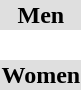<table>
<tr bgcolor="DFDFDF">
<td colspan="4" align="center"><strong>Men</strong></td>
</tr>
<tr>
<td></td>
<td></td>
<td></td>
<td></td>
</tr>
<tr>
<td></td>
<td></td>
<td></td>
<td></td>
</tr>
<tr>
<td></td>
<td></td>
<td></td>
<td></td>
</tr>
<tr>
<td></td>
<td></td>
<td></td>
<td></td>
</tr>
<tr>
</tr>
<tr bgcolor="DFDFDF">
<td colspan="4" align="center"><strong>Women</strong></td>
</tr>
<tr>
<td></td>
<td></td>
<td></td>
<td></td>
</tr>
<tr>
<td></td>
<td></td>
<td></td>
<td></td>
</tr>
<tr>
<td></td>
<td></td>
<td></td>
<td></td>
</tr>
<tr>
<td></td>
<td></td>
<td></td>
<td></td>
</tr>
</table>
